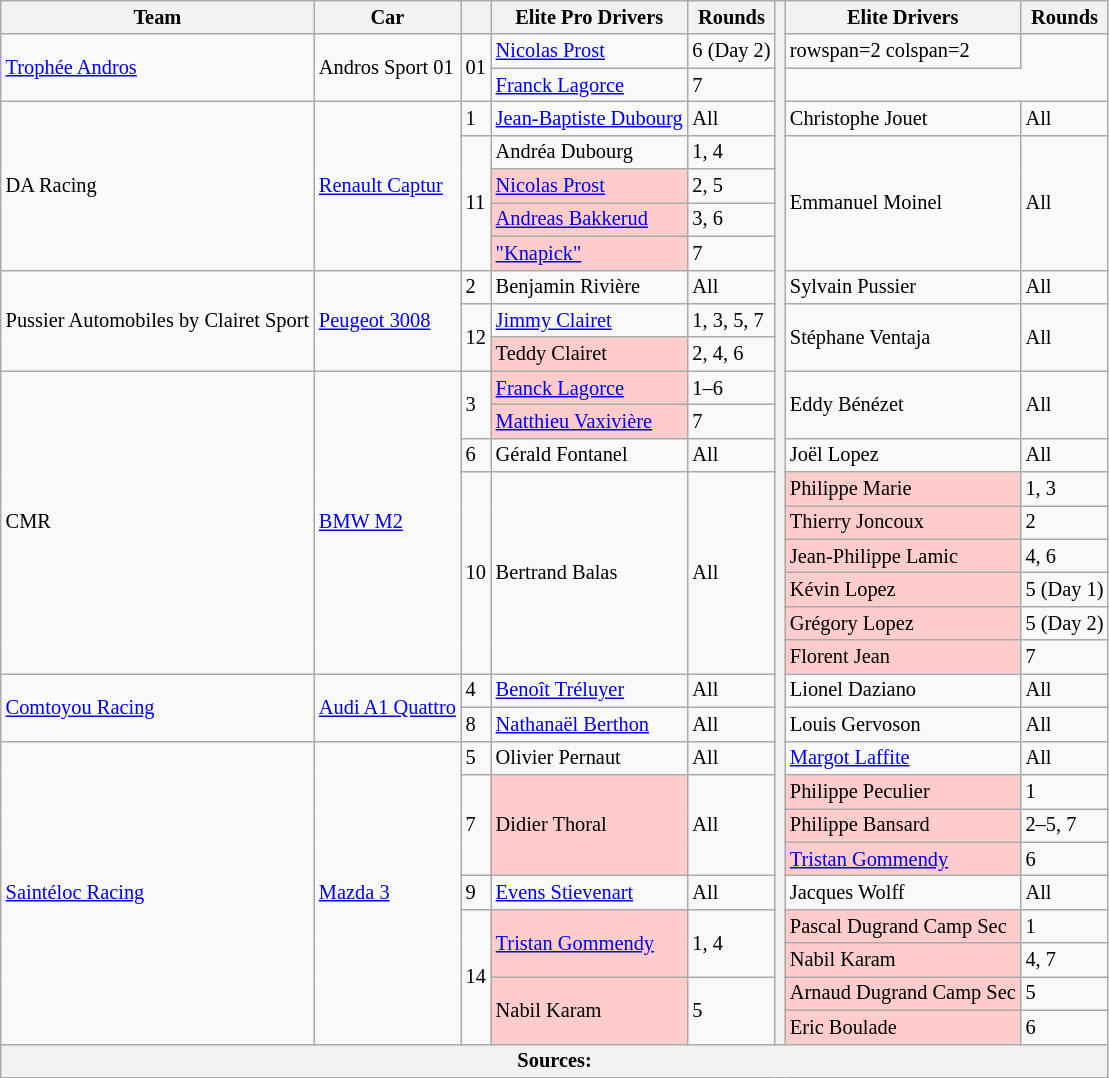<table class="wikitable" style="font-size: 85%">
<tr>
<th>Team</th>
<th>Car</th>
<th></th>
<th>Elite Pro Drivers</th>
<th>Rounds</th>
<th rowspan=31></th>
<th>Elite Drivers</th>
<th>Rounds</th>
</tr>
<tr>
<td rowspan=2> <a href='#'>Trophée Andros</a></td>
<td rowspan=2>Andros Sport 01</td>
<td rowspan=2>01</td>
<td> <a href='#'>Nicolas Prost</a></td>
<td>6 (Day 2)</td>
<td>rowspan=2 colspan=2 </td>
</tr>
<tr>
<td> <a href='#'>Franck Lagorce</a></td>
<td>7</td>
</tr>
<tr>
<td rowspan=5> DA Racing</td>
<td rowspan=5><a href='#'>Renault Captur</a></td>
<td>1</td>
<td> <a href='#'>Jean-Baptiste Dubourg</a></td>
<td>All</td>
<td> Christophe Jouet</td>
<td>All</td>
</tr>
<tr>
<td rowspan=4>11</td>
<td> Andréa Dubourg</td>
<td>1, 4</td>
<td rowspan=4> Emmanuel Moinel</td>
<td rowspan=4>All</td>
</tr>
<tr>
<td style="background:#FFCCCC;"> <a href='#'>Nicolas Prost</a></td>
<td>2, 5</td>
</tr>
<tr>
<td style="background:#FFCCCC;"> <a href='#'>Andreas Bakkerud</a></td>
<td>3, 6</td>
</tr>
<tr>
<td style="background:#FFCCCC;"> <a href='#'>"Knapick"</a></td>
<td>7</td>
</tr>
<tr>
<td rowspan=3> Pussier Automobiles by Clairet Sport</td>
<td rowspan=3><a href='#'>Peugeot 3008</a></td>
<td>2</td>
<td> Benjamin Rivière</td>
<td>All</td>
<td> Sylvain Pussier</td>
<td>All</td>
</tr>
<tr>
<td rowspan=2>12</td>
<td> <a href='#'>Jimmy Clairet</a></td>
<td>1, 3, 5, 7</td>
<td rowspan=2> Stéphane Ventaja</td>
<td rowspan=2>All</td>
</tr>
<tr>
<td style="background:#FFCCCC;"> Teddy Clairet</td>
<td>2, 4, 6</td>
</tr>
<tr>
<td rowspan=9> CMR</td>
<td rowspan=9><a href='#'>BMW M2</a></td>
<td rowspan=2>3</td>
<td style="background:#FFCCCC;"> <a href='#'>Franck Lagorce</a></td>
<td>1–6</td>
<td rowspan=2> Eddy Bénézet</td>
<td rowspan=2>All</td>
</tr>
<tr>
<td style="background:#FFCCCC;"> <a href='#'>Matthieu Vaxivière</a></td>
<td>7</td>
</tr>
<tr>
<td>6</td>
<td> Gérald Fontanel</td>
<td>All</td>
<td> Joël Lopez</td>
<td>All</td>
</tr>
<tr>
<td rowspan=6>10</td>
<td rowspan=6> Bertrand Balas</td>
<td rowspan=6>All</td>
<td style="background:#FFCCCC;"> Philippe Marie</td>
<td>1, 3</td>
</tr>
<tr>
<td style="background:#FFCCCC;"> Thierry Joncoux</td>
<td>2</td>
</tr>
<tr>
<td style="background:#FFCCCC;"> Jean-Philippe Lamic</td>
<td>4, 6</td>
</tr>
<tr>
<td style="background:#FFCCCC;"> Kévin Lopez</td>
<td>5 (Day 1)</td>
</tr>
<tr>
<td style="background:#FFCCCC;"> Grégory Lopez</td>
<td>5 (Day 2)</td>
</tr>
<tr>
<td style="background:#FFCCCC;"> Florent Jean</td>
<td>7</td>
</tr>
<tr>
<td rowspan=2> <a href='#'>Comtoyou Racing</a></td>
<td rowspan=2><a href='#'>Audi A1 Quattro</a></td>
<td>4</td>
<td> <a href='#'>Benoît Tréluyer</a></td>
<td>All</td>
<td> Lionel Daziano</td>
<td>All</td>
</tr>
<tr>
<td>8</td>
<td> <a href='#'>Nathanaël Berthon</a></td>
<td>All</td>
<td> Louis Gervoson</td>
<td>All</td>
</tr>
<tr>
<td rowspan=9> <a href='#'>Saintéloc Racing</a></td>
<td rowspan=9><a href='#'>Mazda 3</a></td>
<td>5</td>
<td> Olivier Pernaut</td>
<td>All</td>
<td> <a href='#'>Margot Laffite</a></td>
<td>All</td>
</tr>
<tr>
<td rowspan=3>7</td>
<td style="background:#FFCCCC;" rowspan=3> Didier Thoral</td>
<td rowspan=3>All</td>
<td style="background:#FFCCCC;"> Philippe Peculier</td>
<td>1</td>
</tr>
<tr>
<td style="background:#FFCCCC;"> Philippe Bansard</td>
<td>2–5, 7</td>
</tr>
<tr>
<td style="background:#FFCCCC;"> <a href='#'>Tristan Gommendy</a></td>
<td>6</td>
</tr>
<tr>
<td>9</td>
<td> <a href='#'>Evens Stievenart</a></td>
<td>All</td>
<td> Jacques Wolff</td>
<td>All</td>
</tr>
<tr>
<td rowspan=4>14</td>
<td style="background:#FFCCCC;" rowspan=2> <a href='#'>Tristan Gommendy</a></td>
<td rowspan=2>1, 4</td>
<td style="background:#FFCCCC;"> Pascal Dugrand Camp Sec</td>
<td>1</td>
</tr>
<tr>
<td style="background:#FFCCCC;"> Nabil Karam</td>
<td>4, 7</td>
</tr>
<tr>
<td rowspan=2 style="background:#FFCCCC;"> Nabil Karam</td>
<td rowspan=2>5</td>
<td style="background:#FFCCCC;"> Arnaud Dugrand Camp Sec</td>
<td>5</td>
</tr>
<tr>
<td style="background:#FFCCCC;"> Eric Boulade</td>
<td>6</td>
</tr>
<tr>
<th colspan=8>Sources:</th>
</tr>
</table>
